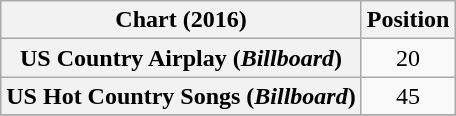<table class="wikitable sortable plainrowheaders" style="text-align:center">
<tr>
<th scope="col">Chart (2016)</th>
<th scope="col">Position</th>
</tr>
<tr>
<th scope="row">US Country Airplay (<em>Billboard</em>)</th>
<td>20</td>
</tr>
<tr>
<th scope="row">US Hot Country Songs (<em>Billboard</em>)</th>
<td>45</td>
</tr>
<tr>
</tr>
</table>
